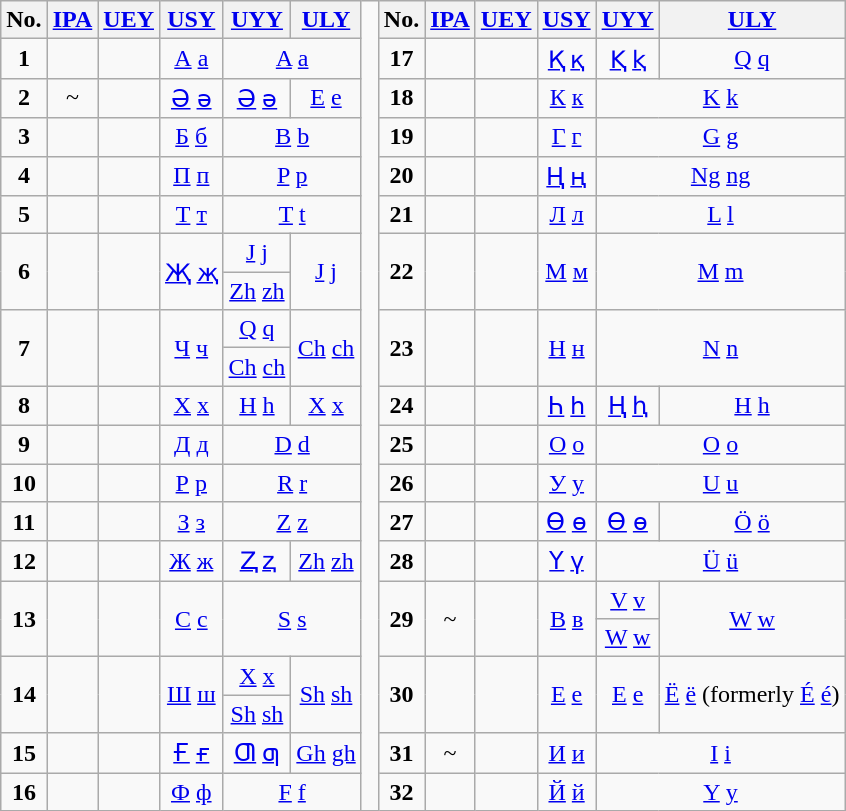<table class="wikitable" style="text-align: center;">
<tr>
<th>No.</th>
<th><a href='#'>IPA</a></th>
<th><a href='#'>UEY</a></th>
<th><a href='#'>USY</a></th>
<th><a href='#'>UYY</a></th>
<th><a href='#'>ULY</a></th>
<td rowspan="21"> </td>
<th>No.</th>
<th><a href='#'>IPA</a></th>
<th><a href='#'>UEY</a></th>
<th><a href='#'>USY</a></th>
<th><a href='#'>UYY</a></th>
<th><a href='#'>ULY</a></th>
</tr>
<tr>
<td><strong>1</strong></td>
<td></td>
<td><span></span></td>
<td><a href='#'>А</a> <a href='#'>а</a></td>
<td colspan="2"><a href='#'>A</a> <a href='#'>a</a></td>
<td><strong>17</strong></td>
<td></td>
<td><span></span></td>
<td><a href='#'>Қ</a> <a href='#'>қ</a></td>
<td><a href='#'>Ⱪ</a> <a href='#'>ⱪ</a></td>
<td><a href='#'>Q</a> <a href='#'>q</a></td>
</tr>
<tr>
<td><strong>2</strong></td>
<td> ~ </td>
<td><span></span></td>
<td><a href='#'>Ә</a> <a href='#'>ә</a></td>
<td><a href='#'>Ə</a> <a href='#'>ə</a></td>
<td><a href='#'>E</a> <a href='#'>e</a></td>
<td><strong>18</strong></td>
<td></td>
<td><span></span></td>
<td><a href='#'>К</a> <a href='#'>к</a></td>
<td colspan="2"><a href='#'>K</a> <a href='#'>k</a></td>
</tr>
<tr>
<td><strong>3</strong></td>
<td></td>
<td><span></span></td>
<td><a href='#'>Б</a> <a href='#'>б</a></td>
<td colspan="2"><a href='#'>B</a> <a href='#'>b</a></td>
<td><strong>19</strong></td>
<td></td>
<td><span></span></td>
<td><a href='#'>Г</a> <a href='#'>г</a></td>
<td colspan="2"><a href='#'>G</a> <a href='#'>g</a></td>
</tr>
<tr>
<td><strong>4</strong></td>
<td></td>
<td><span></span></td>
<td><a href='#'>П</a> <a href='#'>п</a></td>
<td colspan="2"><a href='#'>P</a> <a href='#'>p</a></td>
<td><strong>20</strong></td>
<td></td>
<td><span></span></td>
<td><a href='#'>Ң</a> <a href='#'>ң</a></td>
<td colspan="2"><a href='#'>Ng</a> <a href='#'>ng</a></td>
</tr>
<tr>
<td><strong>5</strong></td>
<td></td>
<td><span></span></td>
<td><a href='#'>Т</a> <a href='#'>т</a></td>
<td colspan="2"><a href='#'>T</a> <a href='#'>t</a></td>
<td><strong>21</strong></td>
<td></td>
<td><span></span></td>
<td><a href='#'>Л</a> <a href='#'>л</a></td>
<td colspan="2"><a href='#'>L</a> <a href='#'>l</a></td>
</tr>
<tr>
<td rowspan="2"><strong>6</strong></td>
<td rowspan="2"></td>
<td rowspan="2"><span></span></td>
<td rowspan="2"><a href='#'>Җ</a> <a href='#'>җ</a></td>
<td><a href='#'>J</a> <a href='#'>j</a></td>
<td rowspan="2"><a href='#'>J</a> <a href='#'>j</a></td>
<td rowspan="2"><strong>22</strong></td>
<td rowspan="2"></td>
<td rowspan="2"><span></span></td>
<td rowspan="2"><a href='#'>М</a> <a href='#'>м</a></td>
<td rowspan="2" colspan="2"><a href='#'>M</a> <a href='#'>m</a></td>
</tr>
<tr>
<td><a href='#'>Zh</a> <a href='#'>zh</a></td>
</tr>
<tr>
<td rowspan="2"><strong>7</strong></td>
<td rowspan="2"></td>
<td rowspan="2"><span></span></td>
<td rowspan="2"><a href='#'>Ч</a> <a href='#'>ч</a></td>
<td><a href='#'>Q</a> <a href='#'>q</a></td>
<td rowspan="2"><a href='#'>Ch</a> <a href='#'>ch</a></td>
<td rowspan="2"><strong>23</strong></td>
<td rowspan="2"></td>
<td rowspan="2"><span></span></td>
<td rowspan="2"><a href='#'>Н</a> <a href='#'>н</a></td>
<td rowspan="2" colspan="2"><a href='#'>N</a> <a href='#'>n</a></td>
</tr>
<tr>
<td><a href='#'>Ch</a> <a href='#'>ch</a></td>
</tr>
<tr>
<td><strong>8</strong></td>
<td></td>
<td><span></span></td>
<td><a href='#'>Х</a> <a href='#'>х</a></td>
<td><a href='#'>H</a> <a href='#'>h</a></td>
<td><a href='#'>X</a> <a href='#'>x</a></td>
<td><strong>24</strong></td>
<td></td>
<td><span></span></td>
<td><a href='#'>Һ</a> <a href='#'>һ</a></td>
<td><a href='#'>Ⱨ</a> <a href='#'>ⱨ</a></td>
<td><a href='#'>H</a> <a href='#'>h</a></td>
</tr>
<tr>
<td><strong>9</strong></td>
<td></td>
<td><span></span></td>
<td><a href='#'>Д</a> <a href='#'>д</a></td>
<td colspan="2"><a href='#'>D</a> <a href='#'>d</a></td>
<td><strong>25</strong></td>
<td></td>
<td><span></span></td>
<td><a href='#'>О</a> <a href='#'>о</a></td>
<td colspan="2"><a href='#'>O</a> <a href='#'>o</a></td>
</tr>
<tr>
<td><strong>10</strong></td>
<td></td>
<td><span></span></td>
<td><a href='#'>Р</a> <a href='#'>р</a></td>
<td colspan="2"><a href='#'>R</a> <a href='#'>r</a></td>
<td><strong>26</strong></td>
<td></td>
<td><span></span></td>
<td><a href='#'>У</a> <a href='#'>у</a></td>
<td colspan="2"><a href='#'>U</a> <a href='#'>u</a></td>
</tr>
<tr>
<td><strong>11</strong></td>
<td></td>
<td><span></span></td>
<td><a href='#'>З</a> <a href='#'>з</a></td>
<td colspan="2"><a href='#'>Z</a> <a href='#'>z</a></td>
<td><strong>27</strong></td>
<td></td>
<td><span></span></td>
<td><a href='#'>Ө</a> <a href='#'>ө</a></td>
<td><a href='#'>Ɵ</a> <a href='#'>ɵ</a></td>
<td><a href='#'>Ö</a> <a href='#'>ö</a></td>
</tr>
<tr>
<td><strong>12</strong></td>
<td></td>
<td><span></span></td>
<td><a href='#'>Ж</a> <a href='#'>ж</a></td>
<td><a href='#'>Ⱬ</a> <a href='#'>ⱬ</a></td>
<td><a href='#'>Zh</a> <a href='#'>zh</a></td>
<td><strong>28</strong></td>
<td></td>
<td><span></span></td>
<td><a href='#'>Ү</a> <a href='#'>ү</a></td>
<td colspan="2"><a href='#'>Ü</a> <a href='#'>ü</a></td>
</tr>
<tr>
<td rowspan="2"><strong>13</strong></td>
<td rowspan="2"></td>
<td rowspan="2"><span></span></td>
<td rowspan="2"><a href='#'>С</a> <a href='#'>с</a></td>
<td rowspan="2" colspan="2"><a href='#'>S</a> <a href='#'>s</a></td>
<td rowspan="2"><strong>29</strong></td>
<td rowspan="2">~</td>
<td rowspan="2"><span></span></td>
<td rowspan="2"><a href='#'>В</a> <a href='#'>в</a></td>
<td><a href='#'>V</a> <a href='#'>v</a></td>
<td rowspan="2"><a href='#'>W</a> <a href='#'>w</a></td>
</tr>
<tr>
<td><a href='#'>W</a> <a href='#'>w</a></td>
</tr>
<tr>
<td rowspan="2"><strong>14</strong></td>
<td rowspan="2"></td>
<td rowspan="2"><span></span></td>
<td rowspan="2"><a href='#'>Ш</a> <a href='#'>ш</a></td>
<td><a href='#'>X</a> <a href='#'>x</a></td>
<td rowspan="2"><a href='#'>Sh</a> <a href='#'>sh</a></td>
<td rowspan="2"><strong>30</strong></td>
<td rowspan="2"></td>
<td rowspan="2"><span></span></td>
<td rowspan="2"><a href='#'>Е</a> <a href='#'>е</a></td>
<td rowspan="2"><a href='#'>E</a> <a href='#'>e</a></td>
<td rowspan="2"><a href='#'>Ë</a> <a href='#'>ë</a> (formerly <a href='#'>É</a> <a href='#'>é</a>)</td>
</tr>
<tr>
<td><a href='#'>Sh</a> <a href='#'>sh</a></td>
</tr>
<tr>
<td><strong>15</strong></td>
<td></td>
<td><span></span></td>
<td><a href='#'>Ғ</a> <a href='#'>ғ</a></td>
<td><a href='#'>Ƣ</a> <a href='#'>ƣ</a></td>
<td><a href='#'>Gh</a> <a href='#'>gh</a></td>
<td><strong>31</strong></td>
<td> ~ </td>
<td><span></span></td>
<td><a href='#'>И</a> <a href='#'>и</a></td>
<td colspan="2"><a href='#'>I</a> <a href='#'>i</a></td>
</tr>
<tr>
<td><strong>16</strong></td>
<td></td>
<td><span></span></td>
<td><a href='#'>Ф</a> <a href='#'>ф</a></td>
<td colspan="2"><a href='#'>F</a> <a href='#'>f</a></td>
<td><strong>32</strong></td>
<td></td>
<td><span></span></td>
<td><a href='#'>Й</a> <a href='#'>й</a></td>
<td colspan="2"><a href='#'>Y</a> <a href='#'>y</a></td>
</tr>
</table>
